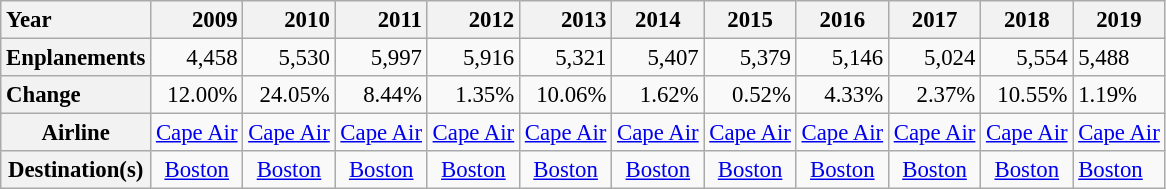<table class="wikitable" style="font-size:95%;">
<tr>
<th style="text-align:left;">Year</th>
<th style="text-align:right;">2009 </th>
<th style="text-align:right;">2010 </th>
<th style="text-align:right;">2011 </th>
<th style="text-align:right;">2012 </th>
<th style="text-align:right;">2013 </th>
<th>2014 </th>
<th>2015 </th>
<th>2016 </th>
<th>2017 </th>
<th>2018 </th>
<th>2019</th>
</tr>
<tr>
<th style="text-align:left;">Enplanements</th>
<td style="text-align:right;">4,458</td>
<td style="text-align:right;">5,530</td>
<td style="text-align:right;">5,997</td>
<td style="text-align:right;">5,916</td>
<td style="text-align:right;">5,321</td>
<td style="text-align:right;">5,407</td>
<td style="text-align:right;">5,379</td>
<td style="text-align:right;">5,146</td>
<td style="text-align:right;">5,024</td>
<td style="text-align:right;">5,554</td>
<td>5,488</td>
</tr>
<tr>
<th style="text-align:left;">Change</th>
<td style="text-align:right;">12.00%</td>
<td style="text-align:right;">24.05%</td>
<td style="text-align:right;">8.44%</td>
<td style="text-align:right;">1.35%</td>
<td style="text-align:right;">10.06%</td>
<td style="text-align:right;">1.62%</td>
<td style="text-align:right;">0.52%</td>
<td style="text-align:right;">4.33%</td>
<td style="text-align:right;">2.37%</td>
<td style="text-align:right;">10.55%</td>
<td>1.19%</td>
</tr>
<tr>
<th>Airline</th>
<td style="text-align:center;"><a href='#'>Cape Air</a></td>
<td style="text-align:center;"><a href='#'>Cape Air</a></td>
<td style="text-align:center;"><a href='#'>Cape Air</a></td>
<td style="text-align:center;"><a href='#'>Cape Air</a></td>
<td style="text-align:center;"><a href='#'>Cape Air</a></td>
<td style="text-align:center;"><a href='#'>Cape Air</a></td>
<td style="text-align:center;"><a href='#'>Cape Air</a></td>
<td style="text-align:center;"><a href='#'>Cape Air</a></td>
<td style="text-align:center;"><a href='#'>Cape Air</a></td>
<td style="text-align:center;"><a href='#'>Cape Air</a></td>
<td><a href='#'>Cape Air</a></td>
</tr>
<tr>
<th>Destination(s)</th>
<td style="text-align:center;"><a href='#'>Boston</a></td>
<td style="text-align:center;"><a href='#'>Boston</a></td>
<td style="text-align:center;"><a href='#'>Boston</a></td>
<td style="text-align:center;"><a href='#'>Boston</a></td>
<td style="text-align:center;"><a href='#'>Boston</a></td>
<td style="text-align:center;"><a href='#'>Boston</a></td>
<td style="text-align:center;"><a href='#'>Boston</a></td>
<td style="text-align:center;"><a href='#'>Boston</a></td>
<td style="text-align:center;"><a href='#'>Boston</a></td>
<td style="text-align:center;"><a href='#'>Boston</a></td>
<td><a href='#'>Boston</a></td>
</tr>
</table>
